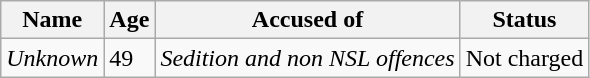<table class="wikitable">
<tr>
<th>Name</th>
<th>Age</th>
<th>Accused of</th>
<th>Status</th>
</tr>
<tr>
<td><em>Unknown</em></td>
<td>49</td>
<td><em>Sedition and non NSL offences</em></td>
<td>Not charged</td>
</tr>
</table>
